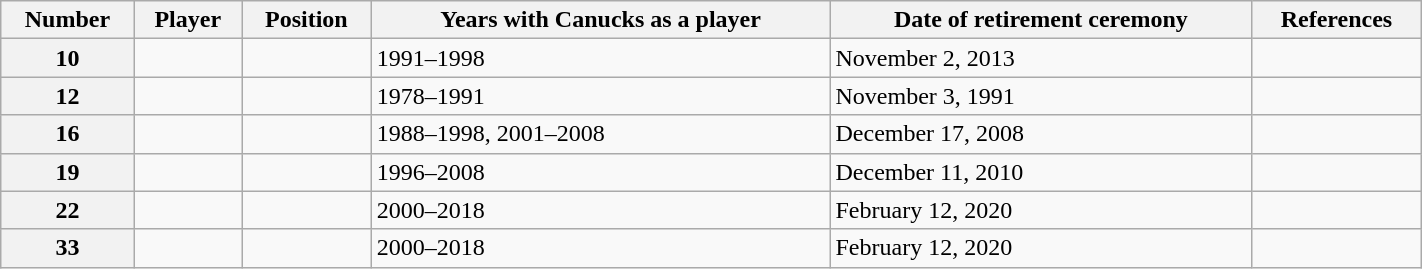<table class="wikitable sortable" width="75%">
<tr>
<th scope="col">Number</th>
<th scope="col">Player</th>
<th scope="col">Position</th>
<th scope="col">Years with Canucks as a player</th>
<th scope="col">Date of retirement ceremony</th>
<th scope="col" class="unsortable">References</th>
</tr>
<tr>
<th scope="row">10</th>
<td></td>
<td></td>
<td>1991–1998</td>
<td>November 2, 2013</td>
<td></td>
</tr>
<tr>
<th scope="row">12</th>
<td></td>
<td></td>
<td>1978–1991</td>
<td>November 3, 1991</td>
<td></td>
</tr>
<tr>
<th scope="row">16</th>
<td></td>
<td></td>
<td>1988–1998, 2001–2008</td>
<td>December 17, 2008</td>
<td></td>
</tr>
<tr>
<th scope="row">19</th>
<td></td>
<td></td>
<td>1996–2008</td>
<td>December 11, 2010</td>
<td></td>
</tr>
<tr>
<th scope="row">22</th>
<td></td>
<td></td>
<td>2000–2018</td>
<td>February 12, 2020</td>
<td></td>
</tr>
<tr>
<th scope="row">33</th>
<td></td>
<td></td>
<td>2000–2018</td>
<td>February 12, 2020</td>
<td></td>
</tr>
</table>
